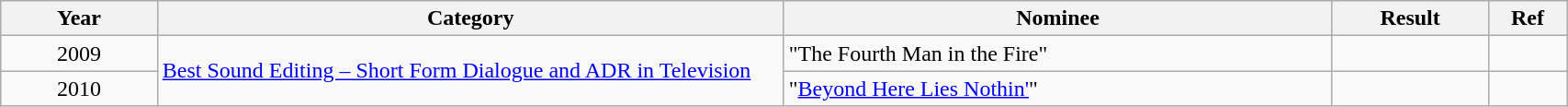<table class="wikitable" width="90%">
<tr>
<th width="10%">Year</th>
<th width="40%">Category</th>
<th width="35%">Nominee</th>
<th width="10%">Result</th>
<th width="5%">Ref</th>
</tr>
<tr>
<td align="center">2009</td>
<td rowspan="2"><a href='#'>Best Sound Editing – Short Form Dialogue and ADR in Television</a></td>
<td>"The Fourth Man in the Fire"</td>
<td></td>
<td align="center"></td>
</tr>
<tr>
<td align="center">2010</td>
<td>"<a href='#'>Beyond Here Lies Nothin'</a>"</td>
<td></td>
<td align="center"></td>
</tr>
</table>
